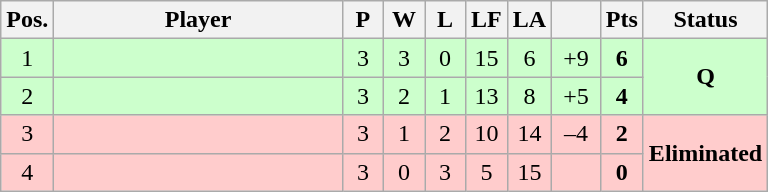<table class="wikitable" style="text-align:center; margin: 1em auto 1em auto, align:left">
<tr>
<th width=20>Pos.</th>
<th width=185>Player</th>
<th width=20>P</th>
<th width=20>W</th>
<th width=20>L</th>
<th width=20>LF</th>
<th width=20>LA</th>
<th width=25></th>
<th width=20>Pts</th>
<th width=70>Status</th>
</tr>
<tr style="background:#CCFFCC;">
<td>1</td>
<td style="text-align:left"></td>
<td>3</td>
<td>3</td>
<td>0</td>
<td>15</td>
<td>6</td>
<td>+9</td>
<td><strong>6</strong></td>
<td rowspan=2><strong>Q</strong></td>
</tr>
<tr style="background:#CCFFCC;">
<td>2</td>
<td style="text-align:left"></td>
<td>3</td>
<td>2</td>
<td>1</td>
<td>13</td>
<td>8</td>
<td>+5</td>
<td><strong>4</strong></td>
</tr>
<tr style="background:#FFccCC;">
<td>3</td>
<td style="text-align:left"></td>
<td>3</td>
<td>1</td>
<td>2</td>
<td>10</td>
<td>14</td>
<td>–4</td>
<td><strong>2</strong></td>
<td rowspan=2><strong>Eliminated</strong></td>
</tr>
<tr style="background:#FFccCC;">
<td>4</td>
<td style="text-align:left"></td>
<td>3</td>
<td>0</td>
<td>3</td>
<td>5</td>
<td>15</td>
<td></td>
<td><strong>0</strong></td>
</tr>
</table>
